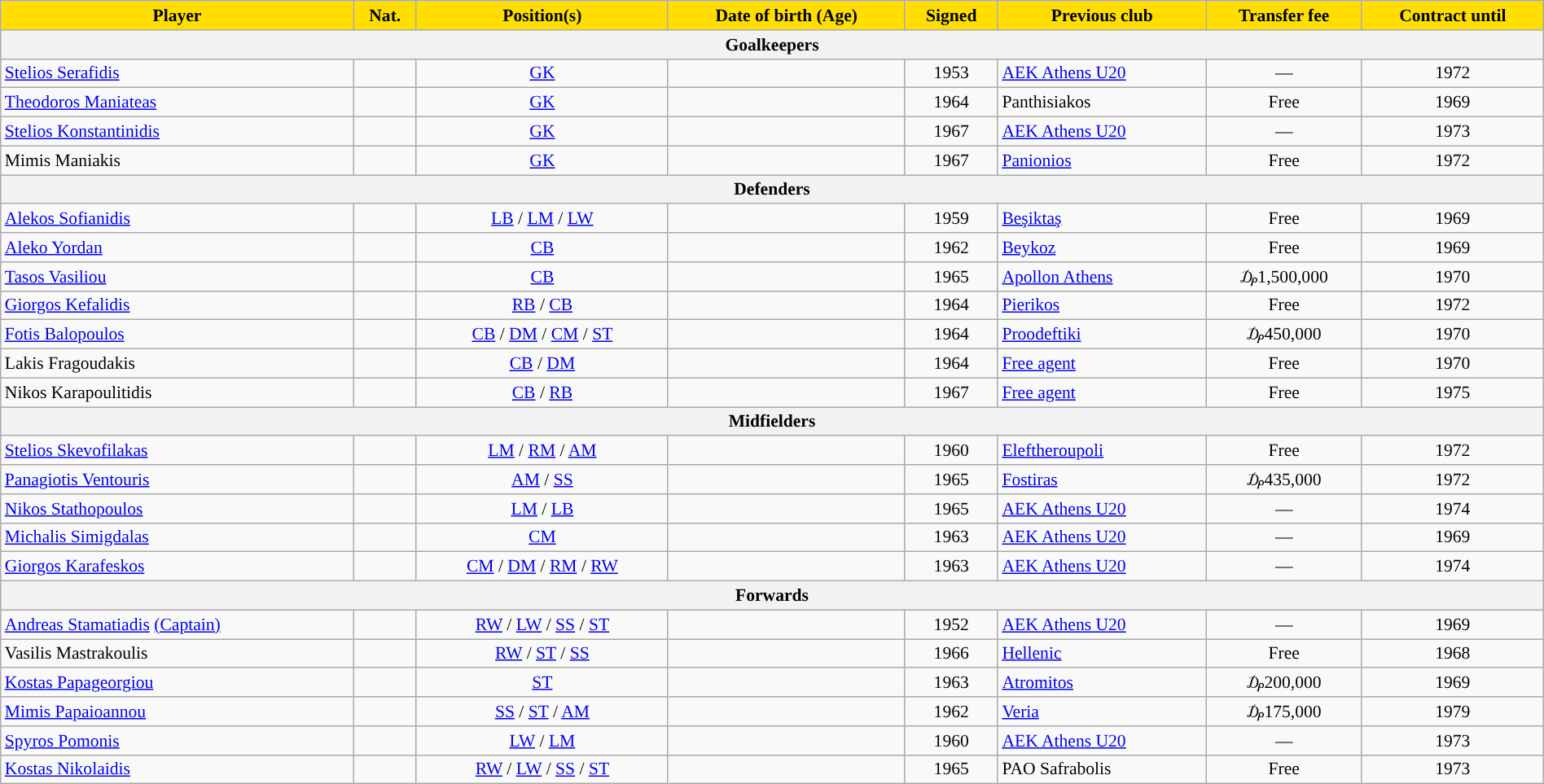<table class="wikitable" style="text-align:center; font-size:90%;width:100%;">
<tr>
<th style="background:#FFDE00">Player</th>
<th style="background:#FFDE00">Nat.</th>
<th style="background:#FFDE00">Position(s)</th>
<th style="background:#FFDE00">Date of birth (Age)</th>
<th style="background:#FFDE00">Signed</th>
<th style="background:#FFDE00">Previous club</th>
<th style="background:#FFDE00">Transfer fee</th>
<th style="background:#FFDE00">Contract until</th>
</tr>
<tr>
<th colspan="8">Goalkeepers</th>
</tr>
<tr>
<td align=left><a href='#'>Stelios Serafidis</a></td>
<td></td>
<td><a href='#'>GK</a></td>
<td></td>
<td>1953</td>
<td align=left> <a href='#'>AEK Athens U20</a></td>
<td>—</td>
<td>1972</td>
</tr>
<tr>
<td align=left><a href='#'>Theodoros Maniateas</a></td>
<td></td>
<td><a href='#'>GK</a></td>
<td></td>
<td>1964</td>
<td align=left> Panthisiakos</td>
<td>Free</td>
<td>1969</td>
</tr>
<tr>
<td align=left><a href='#'>Stelios Konstantinidis</a></td>
<td></td>
<td><a href='#'>GK</a></td>
<td></td>
<td>1967</td>
<td align=left> <a href='#'>AEK Athens U20</a></td>
<td>—</td>
<td>1973</td>
</tr>
<tr>
<td align=left>Mimis Maniakis</td>
<td></td>
<td><a href='#'>GK</a></td>
<td></td>
<td>1967</td>
<td align=left> <a href='#'>Panionios</a></td>
<td>Free</td>
<td>1972</td>
</tr>
<tr>
<th colspan="8">Defenders</th>
</tr>
<tr>
<td align=left><a href='#'>Alekos Sofianidis</a></td>
<td></td>
<td><a href='#'>LB</a> / <a href='#'>LM</a> / <a href='#'>LW</a></td>
<td></td>
<td>1959</td>
<td align=left> <a href='#'>Beşiktaş</a></td>
<td>Free</td>
<td>1969</td>
</tr>
<tr>
<td align=left><a href='#'>Aleko Yordan</a></td>
<td></td>
<td><a href='#'>CB</a></td>
<td></td>
<td>1962</td>
<td align=left> <a href='#'>Beykoz</a></td>
<td>Free</td>
<td>1969</td>
</tr>
<tr>
<td align=left><a href='#'>Tasos Vasiliou</a></td>
<td></td>
<td><a href='#'>CB</a></td>
<td></td>
<td>1965</td>
<td align=left> <a href='#'>Apollon Athens</a></td>
<td>₯1,500,000</td>
<td>1970</td>
</tr>
<tr>
<td align=left><a href='#'>Giorgos Kefalidis</a></td>
<td></td>
<td><a href='#'>RB</a> / <a href='#'>CB</a></td>
<td></td>
<td>1964</td>
<td align=left> <a href='#'>Pierikos</a></td>
<td>Free</td>
<td>1972</td>
</tr>
<tr>
<td align=left><a href='#'>Fotis Balopoulos</a></td>
<td></td>
<td><a href='#'>CB</a> / <a href='#'>DM</a> / <a href='#'>CM</a> / <a href='#'>ST</a></td>
<td></td>
<td>1964</td>
<td align=left> <a href='#'>Proodeftiki</a></td>
<td>₯450,000</td>
<td>1970</td>
</tr>
<tr>
<td align=left>Lakis Fragoudakis</td>
<td></td>
<td><a href='#'>CB</a> / <a href='#'>DM</a></td>
<td></td>
<td>1964</td>
<td align=left><a href='#'>Free agent</a></td>
<td>Free</td>
<td>1970</td>
</tr>
<tr>
<td align=left>Nikos Karapoulitidis</td>
<td></td>
<td><a href='#'>CB</a> / <a href='#'>RB</a></td>
<td></td>
<td>1967</td>
<td align=left><a href='#'>Free agent</a></td>
<td>Free</td>
<td>1975</td>
</tr>
<tr>
<th colspan="8">Midfielders</th>
</tr>
<tr>
<td align=left><a href='#'>Stelios Skevofilakas</a></td>
<td></td>
<td><a href='#'>LM</a> / <a href='#'>RM</a> / <a href='#'>AM</a></td>
<td></td>
<td>1960</td>
<td align=left> <a href='#'>Eleftheroupoli</a></td>
<td>Free</td>
<td>1972</td>
</tr>
<tr>
<td align=left><a href='#'>Panagiotis Ventouris</a></td>
<td></td>
<td><a href='#'>AM</a> / <a href='#'>SS</a></td>
<td></td>
<td>1965</td>
<td align=left> <a href='#'>Fostiras</a></td>
<td>₯435,000</td>
<td>1972</td>
</tr>
<tr>
<td align=left><a href='#'>Nikos Stathopoulos</a></td>
<td></td>
<td><a href='#'>LM</a> / <a href='#'>LB</a></td>
<td></td>
<td>1965</td>
<td align=left> <a href='#'>AEK Athens U20</a></td>
<td>—</td>
<td>1974</td>
</tr>
<tr>
<td align=left><a href='#'>Michalis Simigdalas</a></td>
<td></td>
<td><a href='#'>CM</a></td>
<td></td>
<td>1963</td>
<td align=left> <a href='#'>AEK Athens U20</a></td>
<td>—</td>
<td>1969</td>
</tr>
<tr>
<td align=left><a href='#'>Giorgos Karafeskos</a></td>
<td></td>
<td><a href='#'>CM</a> / <a href='#'>DM</a> / <a href='#'>RM</a> / <a href='#'>RW</a></td>
<td></td>
<td>1963</td>
<td align=left> <a href='#'>AEK Athens U20</a></td>
<td>—</td>
<td>1974</td>
</tr>
<tr>
<th colspan="8">Forwards</th>
</tr>
<tr>
<td align=left><a href='#'>Andreas Stamatiadis</a> <a href='#'>(Captain)</a></td>
<td></td>
<td><a href='#'>RW</a> / <a href='#'>LW</a> / <a href='#'>SS</a> / <a href='#'>ST</a></td>
<td></td>
<td>1952</td>
<td align=left> <a href='#'>AEK Athens U20</a></td>
<td>—</td>
<td>1969</td>
</tr>
<tr>
<td align=left>Vasilis Mastrakoulis</td>
<td></td>
<td><a href='#'>RW</a> / <a href='#'>ST</a> / <a href='#'>SS</a></td>
<td></td>
<td>1966</td>
<td align=left> <a href='#'>Hellenic</a></td>
<td>Free</td>
<td>1968</td>
</tr>
<tr>
<td align=left><a href='#'>Kostas Papageorgiou</a></td>
<td></td>
<td><a href='#'>ST</a></td>
<td></td>
<td>1963</td>
<td align=left> <a href='#'>Atromitos</a></td>
<td>₯200,000</td>
<td>1969</td>
</tr>
<tr>
<td align=left><a href='#'>Mimis Papaioannou</a></td>
<td></td>
<td><a href='#'>SS</a> / <a href='#'>ST</a> / <a href='#'>AM</a></td>
<td></td>
<td>1962</td>
<td align=left> <a href='#'>Veria</a></td>
<td>₯175,000</td>
<td>1979</td>
</tr>
<tr>
<td align=left><a href='#'>Spyros Pomonis</a></td>
<td></td>
<td><a href='#'>LW</a> / <a href='#'>LM</a></td>
<td></td>
<td>1960</td>
<td align=left> <a href='#'>AEK Athens U20</a></td>
<td>—</td>
<td>1973</td>
</tr>
<tr>
<td align=left><a href='#'>Kostas Nikolaidis</a></td>
<td></td>
<td><a href='#'>RW</a> / <a href='#'>LW</a> / <a href='#'>SS</a> / <a href='#'>ST</a></td>
<td></td>
<td>1965</td>
<td align=left> PAO Safrabolis</td>
<td>Free</td>
<td>1973</td>
</tr>
</table>
